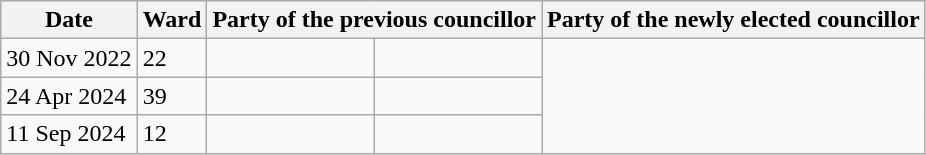<table class="wikitable">
<tr>
<th>Date</th>
<th>Ward</th>
<th colspan=2>Party of the previous councillor</th>
<th colspan=2>Party of the newly elected councillor</th>
</tr>
<tr>
<td>30 Nov 2022</td>
<td>22</td>
<td></td>
<td></td>
</tr>
<tr>
<td>24 Apr 2024</td>
<td>39</td>
<td></td>
<td></td>
</tr>
<tr>
<td>11 Sep 2024</td>
<td>12</td>
<td></td>
<td></td>
</tr>
</table>
